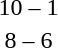<table style="text-align:center">
<tr>
<th width=200></th>
<th width=100></th>
<th width=200></th>
</tr>
<tr>
<td align=right><strong></strong></td>
<td>10 – 1</td>
<td align=left></td>
</tr>
<tr>
<td align=right><strong></strong></td>
<td>8 – 6</td>
<td align=left></td>
</tr>
</table>
